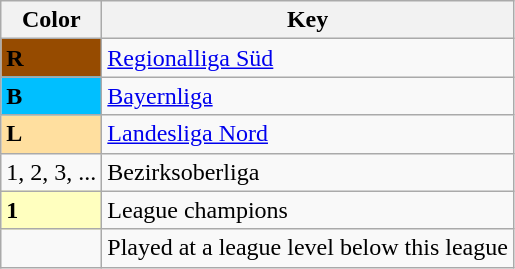<table class="wikitable" align="center">
<tr>
<th>Color</th>
<th>Key</th>
</tr>
<tr>
<td style="background:#964B00"><strong>R</strong></td>
<td><a href='#'>Regionalliga Süd</a></td>
</tr>
<tr>
<td style="background:#00BFFF"><strong>B</strong></td>
<td><a href='#'>Bayernliga</a></td>
</tr>
<tr>
<td style="background:#ffdf9f"><strong>L</strong></td>
<td><a href='#'>Landesliga Nord</a></td>
</tr>
<tr>
<td>1, 2, 3, ...</td>
<td>Bezirksoberliga</td>
</tr>
<tr>
<td style="background:#ffffbf"><strong>1</strong></td>
<td>League champions</td>
</tr>
<tr>
<td></td>
<td>Played at a league level below this league</td>
</tr>
</table>
